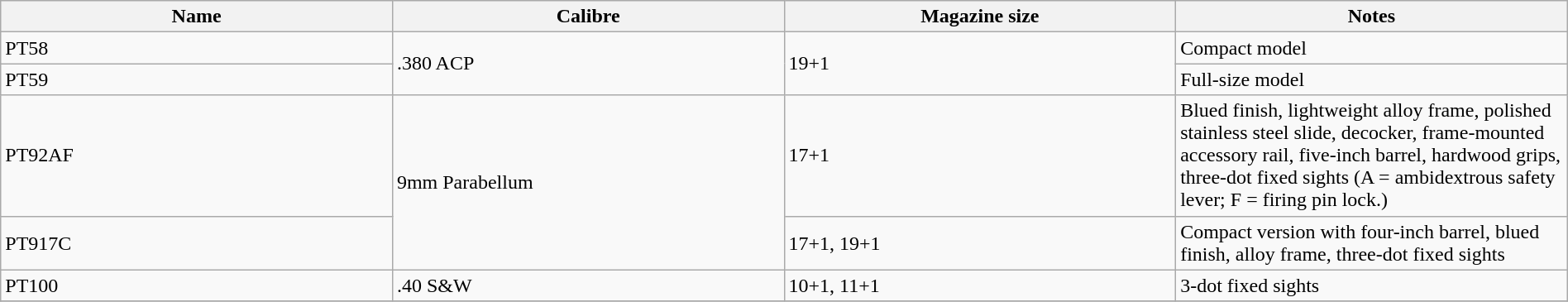<table class=wikitable border="0" width="100%">
<tr>
<th width="25%">Name</th>
<th width="25%">Calibre</th>
<th width="25%">Magazine size</th>
<th>Notes</th>
</tr>
<tr>
<td>PT58</td>
<td rowspan="2">.380 ACP</td>
<td rowspan="2">19+1</td>
<td>Compact model</td>
</tr>
<tr>
<td>PT59</td>
<td>Full-size model</td>
</tr>
<tr>
<td>PT92AF</td>
<td rowspan="2">9mm Parabellum</td>
<td>17+1</td>
<td>Blued finish, lightweight alloy frame, polished stainless steel slide, decocker, frame-mounted accessory rail, five-inch barrel, hardwood grips, three-dot fixed sights (A = ambidextrous safety lever; F = firing pin lock.)</td>
</tr>
<tr>
<td>PT917C</td>
<td>17+1, 19+1</td>
<td>Compact version with four-inch barrel, blued finish, alloy frame, three-dot fixed sights</td>
</tr>
<tr>
<td>PT100</td>
<td>.40 S&W</td>
<td>10+1, 11+1</td>
<td>3-dot fixed sights</td>
</tr>
<tr>
</tr>
</table>
